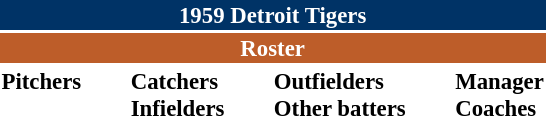<table class="toccolours" style="font-size: 95%;">
<tr>
<th colspan="10" style="background-color: #003366; color: white; text-align: center;">1959 Detroit Tigers</th>
</tr>
<tr>
<td colspan="10" style="background-color: #bd5d29; color: white; text-align: center;"><strong>Roster</strong></td>
</tr>
<tr>
<td valign="top"><strong>Pitchers</strong><br>















</td>
<td width="25px"></td>
<td valign="top"><strong>Catchers</strong><br>



<strong>Infielders</strong>








</td>
<td width="25px"></td>
<td valign="top"><strong>Outfielders</strong><br>





<strong>Other batters</strong>
</td>
<td width="25px"></td>
<td valign="top"><strong>Manager</strong><br>

<strong>Coaches</strong>


</td>
</tr>
<tr>
</tr>
</table>
